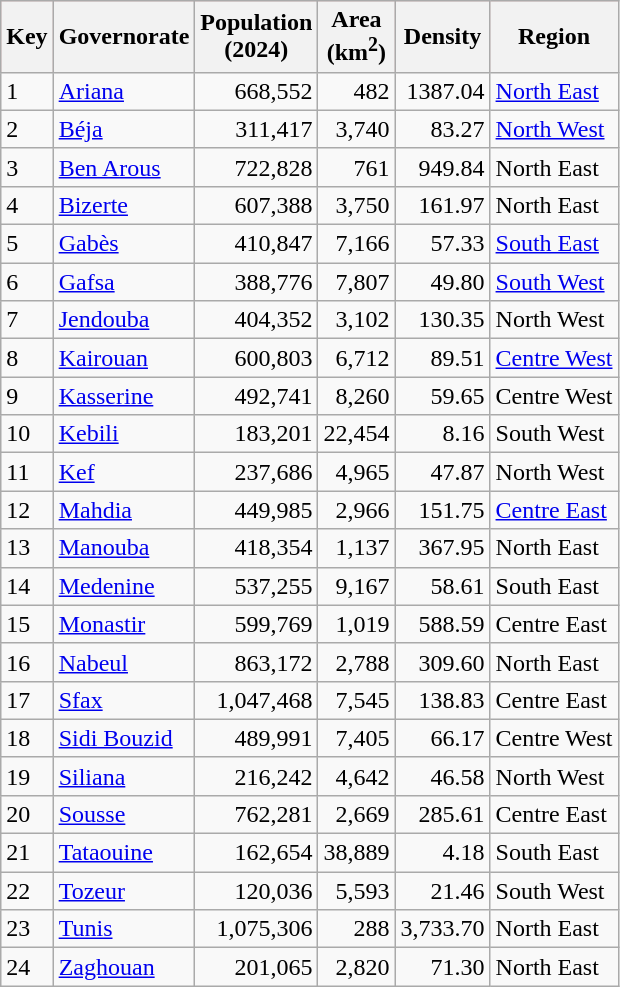<table class="wikitable sortable">
<tr align="center" bgcolor="#ffbbbb">
<th>Key</th>
<th>Governorate</th>
<th>Population<br>(2024)</th>
<th>Area<br>(km<sup>2</sup>)</th>
<th>Density</th>
<th>Region</th>
</tr>
<tr>
<td style="text-align: left;">1</td>
<td style="text-align: left;"><a href='#'>Ariana</a></td>
<td style="text-align: right;">668,552</td>
<td style="text-align: right;">482</td>
<td style="text-align: right;">1387.04</td>
<td style="text-align: left;"><a href='#'>North East</a></td>
</tr>
<tr>
<td style="text-align: left;">2</td>
<td style="text-align: left;"><a href='#'>Béja</a></td>
<td style="text-align: right;">311,417</td>
<td style="text-align: right;">3,740</td>
<td style="text-align: right;">83.27</td>
<td style="text-align: left;"><a href='#'>North West</a></td>
</tr>
<tr>
<td style="text-align: left;">3</td>
<td style="text-align: left;"><a href='#'>Ben Arous</a></td>
<td style="text-align: right;">722,828</td>
<td style="text-align: right;">761</td>
<td style="text-align: right;">949.84</td>
<td style="text-align: left;">North East</td>
</tr>
<tr>
<td style="text-align: left;">4</td>
<td style="text-align: left;"><a href='#'>Bizerte</a></td>
<td style="text-align: right;">607,388</td>
<td style="text-align: right;">3,750</td>
<td style="text-align: right;">161.97</td>
<td style="text-align: left;">North East</td>
</tr>
<tr>
<td style="text-align: left;">5</td>
<td style="text-align: left;"><a href='#'>Gabès</a></td>
<td style="text-align: right;">410,847</td>
<td style="text-align: right;">7,166</td>
<td style="text-align: right;">57.33</td>
<td style="text-align: left;"><a href='#'>South East</a></td>
</tr>
<tr>
<td style="text-align: left;">6</td>
<td style="text-align: left;"><a href='#'>Gafsa</a></td>
<td style="text-align: right;">388,776</td>
<td style="text-align: right;">7,807</td>
<td style="text-align: right;">49.80</td>
<td style="text-align: left;"><a href='#'>South West</a></td>
</tr>
<tr>
<td style="text-align: left;">7</td>
<td style="text-align: left;"><a href='#'>Jendouba</a></td>
<td style="text-align: right;">404,352</td>
<td style="text-align: right;">3,102</td>
<td style="text-align: right;">130.35</td>
<td style="text-align: left;">North West</td>
</tr>
<tr>
<td style="text-align: left;">8</td>
<td style="text-align: left;"><a href='#'>Kairouan</a></td>
<td style="text-align: right;">600,803</td>
<td style="text-align: right;">6,712</td>
<td style="text-align: right;">89.51</td>
<td style="text-align: left;"><a href='#'>Centre West</a></td>
</tr>
<tr>
<td style="text-align: left;">9</td>
<td style="text-align: left;"><a href='#'>Kasserine</a></td>
<td style="text-align: right;">492,741</td>
<td style="text-align: right;">8,260</td>
<td style="text-align: right;">59.65</td>
<td style="text-align: left;">Centre West</td>
</tr>
<tr>
<td style="text-align: left;">10</td>
<td style="text-align: left;"><a href='#'>Kebili</a></td>
<td style="text-align: right;">183,201</td>
<td style="text-align: right;">22,454</td>
<td style="text-align: right;">8.16</td>
<td style="text-align: left;">South West</td>
</tr>
<tr>
<td style="text-align: left;">11</td>
<td style="text-align: left;"><a href='#'>Kef</a></td>
<td style="text-align: right;">237,686</td>
<td style="text-align: right;">4,965</td>
<td style="text-align: right;">47.87</td>
<td style="text-align: left;">North West</td>
</tr>
<tr>
<td style="text-align: left;">12</td>
<td style="text-align: left;"><a href='#'>Mahdia</a></td>
<td style="text-align: right;">449,985</td>
<td style="text-align: right;">2,966</td>
<td style="text-align: right;">151.75</td>
<td style="text-align: left;"><a href='#'>Centre East</a></td>
</tr>
<tr>
<td style="text-align: left;">13</td>
<td style="text-align: left;"><a href='#'>Manouba</a></td>
<td style="text-align: right;">418,354</td>
<td style="text-align: right;">1,137</td>
<td style="text-align: right;">367.95</td>
<td style="text-align: left;">North East</td>
</tr>
<tr>
<td style="text-align: left;">14</td>
<td style="text-align: left;"><a href='#'>Medenine</a></td>
<td style="text-align: right;">537,255</td>
<td style="text-align: right;">9,167</td>
<td style="text-align: right;">58.61</td>
<td style="text-align: left;">South East</td>
</tr>
<tr>
<td style="text-align: left;">15</td>
<td style="text-align: left;"><a href='#'>Monastir</a></td>
<td style="text-align: right;">599,769</td>
<td style="text-align: right;">1,019</td>
<td style="text-align: right;">588.59</td>
<td style="text-align: left;">Centre East</td>
</tr>
<tr>
<td style="text-align: left;">16</td>
<td style="text-align: left;"><a href='#'>Nabeul</a></td>
<td style="text-align: right;">863,172</td>
<td style="text-align: right;">2,788</td>
<td style="text-align: right;">309.60</td>
<td style="text-align: left;">North East</td>
</tr>
<tr>
<td style="text-align: left;">17</td>
<td style="text-align: left;"><a href='#'>Sfax</a></td>
<td style="text-align: right;">1,047,468</td>
<td style="text-align: right;">7,545</td>
<td style="text-align: right;">138.83</td>
<td style="text-align: left;">Centre East</td>
</tr>
<tr>
<td style="text-align: left;">18</td>
<td style="text-align: left;"><a href='#'>Sidi Bouzid</a></td>
<td style="text-align: right;">489,991</td>
<td style="text-align: right;">7,405</td>
<td style="text-align: right;">66.17</td>
<td style="text-align: left;">Centre West</td>
</tr>
<tr>
<td style="text-align: left;">19</td>
<td style="text-align: left;"><a href='#'>Siliana</a></td>
<td style="text-align: right;">216,242</td>
<td style="text-align: right;">4,642</td>
<td style="text-align: right;">46.58</td>
<td style="text-align: left;">North West</td>
</tr>
<tr>
<td style="text-align: left;">20</td>
<td style="text-align: left;"><a href='#'>Sousse</a></td>
<td style="text-align: right;">762,281</td>
<td style="text-align: right;">2,669</td>
<td style="text-align: right;">285.61</td>
<td style="text-align: left;">Centre East</td>
</tr>
<tr>
<td style="text-align: left;">21</td>
<td style="text-align: left;"><a href='#'>Tataouine</a></td>
<td style="text-align: right;">162,654</td>
<td style="text-align: right;">38,889</td>
<td style="text-align: right;">4.18</td>
<td style="text-align: left;">South East</td>
</tr>
<tr>
<td style="text-align: left;">22</td>
<td style="text-align: left;"><a href='#'>Tozeur</a></td>
<td style="text-align: right;">120,036</td>
<td style="text-align: right;">5,593</td>
<td style="text-align: right;">21.46</td>
<td style="text-align: left;">South West</td>
</tr>
<tr>
<td style="text-align: left;">23</td>
<td style="text-align: left;"><a href='#'>Tunis</a></td>
<td style="text-align: right;">1,075,306</td>
<td style="text-align: right;">288</td>
<td style="text-align: right;">3,733.70</td>
<td style="text-align: left;">North East</td>
</tr>
<tr>
<td style="text-align: left;">24</td>
<td style="text-align: left;"><a href='#'>Zaghouan</a></td>
<td style="text-align: right;">201,065</td>
<td style="text-align: right;">2,820</td>
<td style="text-align: right;">71.30</td>
<td style="text-align: left;">North East</td>
</tr>
</table>
